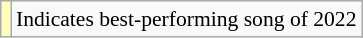<table class="wikitable" style="font-size:90%;">
<tr>
<td style="background-color:#FFFFBB"></td>
<td>Indicates best-performing song of 2022</td>
</tr>
</table>
